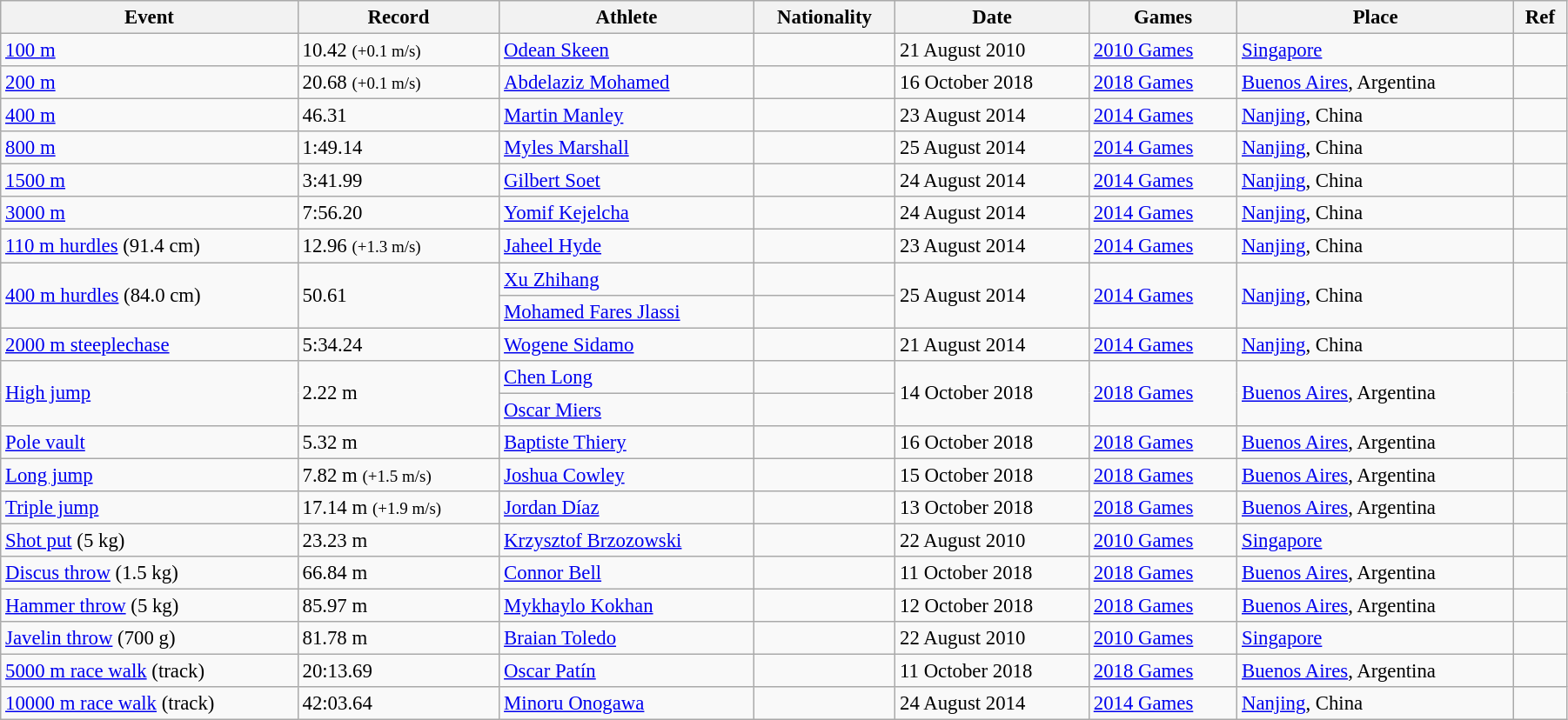<table class="wikitable" style="font-size:95%; width: 95%;">
<tr>
<th>Event</th>
<th>Record</th>
<th>Athlete</th>
<th>Nationality</th>
<th>Date</th>
<th>Games</th>
<th>Place</th>
<th>Ref</th>
</tr>
<tr>
<td><a href='#'>100 m</a></td>
<td>10.42 <small>(+0.1 m/s)</small></td>
<td><a href='#'>Odean Skeen</a></td>
<td></td>
<td>21 August 2010</td>
<td><a href='#'>2010 Games</a></td>
<td> <a href='#'>Singapore</a></td>
<td></td>
</tr>
<tr>
<td><a href='#'>200 m</a></td>
<td>20.68 <small>(+0.1 m/s)</small></td>
<td><a href='#'>Abdelaziz Mohamed</a></td>
<td></td>
<td>16 October 2018</td>
<td><a href='#'>2018 Games</a></td>
<td> <a href='#'>Buenos Aires</a>, Argentina</td>
<td></td>
</tr>
<tr>
<td><a href='#'>400 m</a></td>
<td>46.31</td>
<td><a href='#'>Martin Manley</a></td>
<td></td>
<td>23 August 2014</td>
<td><a href='#'>2014 Games</a></td>
<td> <a href='#'>Nanjing</a>, China</td>
<td></td>
</tr>
<tr>
<td><a href='#'>800 m</a></td>
<td>1:49.14</td>
<td><a href='#'>Myles Marshall</a></td>
<td></td>
<td>25 August 2014</td>
<td><a href='#'>2014 Games</a></td>
<td> <a href='#'>Nanjing</a>, China</td>
<td></td>
</tr>
<tr>
<td><a href='#'>1500 m</a></td>
<td>3:41.99</td>
<td><a href='#'>Gilbert Soet</a></td>
<td></td>
<td>24 August 2014</td>
<td><a href='#'>2014 Games</a></td>
<td> <a href='#'>Nanjing</a>, China</td>
<td></td>
</tr>
<tr>
<td><a href='#'>3000 m</a></td>
<td>7:56.20</td>
<td><a href='#'>Yomif Kejelcha</a></td>
<td></td>
<td>24 August 2014</td>
<td><a href='#'>2014 Games</a></td>
<td> <a href='#'>Nanjing</a>, China</td>
<td></td>
</tr>
<tr>
<td><a href='#'>110 m hurdles</a> (91.4 cm)</td>
<td>12.96 <small>(+1.3 m/s)</small></td>
<td><a href='#'>Jaheel Hyde</a></td>
<td></td>
<td>23 August 2014</td>
<td><a href='#'>2014 Games</a></td>
<td> <a href='#'>Nanjing</a>, China</td>
<td></td>
</tr>
<tr>
<td rowspan=2><a href='#'>400 m hurdles</a> (84.0 cm)</td>
<td rowspan=2>50.61</td>
<td><a href='#'>Xu Zhihang</a></td>
<td></td>
<td rowspan=2>25 August 2014</td>
<td rowspan=2><a href='#'>2014 Games</a></td>
<td rowspan=2> <a href='#'>Nanjing</a>, China</td>
<td rowspan=2></td>
</tr>
<tr>
<td><a href='#'>Mohamed Fares Jlassi</a></td>
<td></td>
</tr>
<tr>
<td><a href='#'>2000 m steeplechase</a></td>
<td>5:34.24</td>
<td><a href='#'>Wogene Sidamo</a></td>
<td></td>
<td>21 August 2014</td>
<td><a href='#'>2014 Games</a></td>
<td> <a href='#'>Nanjing</a>, China</td>
<td></td>
</tr>
<tr>
<td rowspan=2><a href='#'>High jump</a></td>
<td rowspan=2>2.22 m</td>
<td><a href='#'>Chen Long</a></td>
<td></td>
<td rowspan=2>14 October 2018</td>
<td rowspan=2><a href='#'>2018 Games</a></td>
<td rowspan=2> <a href='#'>Buenos Aires</a>, Argentina</td>
<td rowspan=2></td>
</tr>
<tr>
<td><a href='#'>Oscar Miers</a></td>
<td></td>
</tr>
<tr>
<td><a href='#'>Pole vault</a></td>
<td>5.32 m</td>
<td><a href='#'>Baptiste Thiery</a></td>
<td></td>
<td>16 October 2018</td>
<td><a href='#'>2018 Games</a></td>
<td> <a href='#'>Buenos Aires</a>, Argentina</td>
<td></td>
</tr>
<tr>
<td><a href='#'>Long jump</a></td>
<td>7.82 m <small>(+1.5 m/s)</small></td>
<td><a href='#'>Joshua Cowley</a></td>
<td></td>
<td>15 October 2018</td>
<td><a href='#'>2018 Games</a></td>
<td> <a href='#'>Buenos Aires</a>, Argentina</td>
<td></td>
</tr>
<tr>
<td><a href='#'>Triple jump</a></td>
<td>17.14 m <small>(+1.9 m/s)</small></td>
<td><a href='#'>Jordan Díaz</a></td>
<td></td>
<td>13 October 2018</td>
<td><a href='#'>2018 Games</a></td>
<td> <a href='#'>Buenos Aires</a>, Argentina</td>
<td></td>
</tr>
<tr>
<td><a href='#'>Shot put</a> (5 kg)</td>
<td>23.23 m</td>
<td><a href='#'>Krzysztof Brzozowski</a></td>
<td></td>
<td>22 August 2010</td>
<td><a href='#'>2010 Games</a></td>
<td> <a href='#'>Singapore</a></td>
<td></td>
</tr>
<tr>
<td><a href='#'>Discus throw</a> (1.5 kg)</td>
<td>66.84 m</td>
<td><a href='#'>Connor Bell</a></td>
<td></td>
<td>11 October 2018</td>
<td><a href='#'>2018 Games</a></td>
<td> <a href='#'>Buenos Aires</a>, Argentina</td>
<td></td>
</tr>
<tr>
<td><a href='#'>Hammer throw</a> (5 kg)</td>
<td>85.97 m</td>
<td><a href='#'>Mykhaylo Kokhan</a></td>
<td></td>
<td>12 October 2018</td>
<td><a href='#'>2018 Games</a></td>
<td> <a href='#'>Buenos Aires</a>, Argentina</td>
<td></td>
</tr>
<tr>
<td><a href='#'>Javelin throw</a> (700 g)</td>
<td>81.78 m</td>
<td><a href='#'>Braian Toledo</a></td>
<td></td>
<td>22 August 2010</td>
<td><a href='#'>2010 Games</a></td>
<td> <a href='#'>Singapore</a></td>
<td></td>
</tr>
<tr>
<td><a href='#'>5000 m race walk</a> (track)</td>
<td>20:13.69</td>
<td><a href='#'>Oscar Patín</a></td>
<td></td>
<td>11 October 2018</td>
<td><a href='#'>2018 Games</a></td>
<td> <a href='#'>Buenos Aires</a>, Argentina</td>
<td></td>
</tr>
<tr>
<td><a href='#'>10000 m race walk</a> (track)</td>
<td>42:03.64</td>
<td><a href='#'>Minoru Onogawa</a></td>
<td></td>
<td>24 August 2014</td>
<td><a href='#'>2014 Games</a></td>
<td> <a href='#'>Nanjing</a>, China</td>
<td></td>
</tr>
</table>
